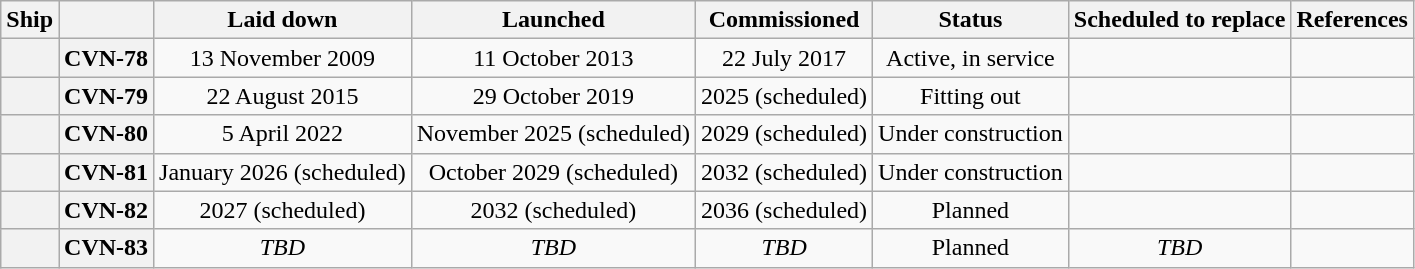<table class="wikitable plainrowheaders" style="text-align: center;">
<tr>
<th scope="col">Ship</th>
<th scope="col"></th>
<th scope="col">Laid down</th>
<th scope="col">Launched</th>
<th scope="col">Commissioned</th>
<th scope="col">Status</th>
<th scope="col">Scheduled to replace</th>
<th scope="col">References</th>
</tr>
<tr>
<th scope="row"></th>
<th scope="row" style="white-space: nowrap;">CVN-78</th>
<td>13 November 2009</td>
<td>11 October 2013</td>
<td>22 July 2017</td>
<td>Active, in service</td>
<td></td>
<td></td>
</tr>
<tr>
<th scope="row"></th>
<th scope="row">CVN-79</th>
<td>22 August 2015</td>
<td>29 October 2019</td>
<td>2025 (scheduled)</td>
<td>Fitting out</td>
<td></td>
<td></td>
</tr>
<tr>
<th scope="row"></th>
<th scope="row">CVN-80</th>
<td>5 April 2022</td>
<td>November 2025 (scheduled)</td>
<td>2029 (scheduled)</td>
<td>Under construction</td>
<td></td>
<td></td>
</tr>
<tr>
<th scope="row"></th>
<th scope="row">CVN-81</th>
<td>January 2026 (scheduled)</td>
<td>October 2029 (scheduled)</td>
<td>2032 (scheduled)</td>
<td>Under construction</td>
<td></td>
<td></td>
</tr>
<tr>
<th scope="row"></th>
<th scope="row">CVN-82</th>
<td>2027 (scheduled)</td>
<td>2032 (scheduled)</td>
<td>2036 (scheduled)</td>
<td>Planned</td>
<td></td>
<td></td>
</tr>
<tr>
<th scope="row"></th>
<th scope="row">CVN-83</th>
<td><em>TBD</em></td>
<td><em>TBD</em></td>
<td><em>TBD</em></td>
<td>Planned</td>
<td><em>TBD</em></td>
<td></td>
</tr>
</table>
